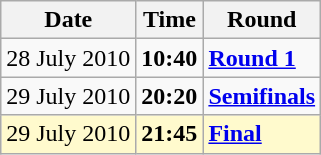<table class="wikitable">
<tr>
<th>Date</th>
<th>Time</th>
<th>Round</th>
</tr>
<tr>
<td>28 July 2010</td>
<td><strong>10:40</strong></td>
<td><strong><a href='#'>Round 1</a></strong></td>
</tr>
<tr>
<td>29 July 2010</td>
<td><strong>20:20</strong></td>
<td><strong><a href='#'>Semifinals</a></strong></td>
</tr>
<tr style=background:lemonchiffon>
<td>29 July 2010</td>
<td><strong>21:45</strong></td>
<td><strong><a href='#'>Final</a></strong></td>
</tr>
</table>
